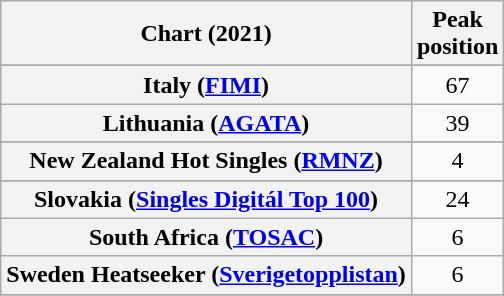<table class="wikitable sortable plainrowheaders" style="text-align:center">
<tr>
<th>Chart (2021)</th>
<th>Peak<br>position</th>
</tr>
<tr>
</tr>
<tr>
</tr>
<tr>
</tr>
<tr>
</tr>
<tr>
</tr>
<tr>
</tr>
<tr>
</tr>
<tr>
<th scope="row">Italy (<a href='#'>FIMI</a>)</th>
<td>67</td>
</tr>
<tr>
<th scope="row">Lithuania (<a href='#'>AGATA</a>)</th>
<td>39</td>
</tr>
<tr>
</tr>
<tr>
<th scope="row">New Zealand Hot Singles (<a href='#'>RMNZ</a>)</th>
<td>4</td>
</tr>
<tr>
</tr>
<tr>
<th scope="row">Slovakia (<a href='#'>Singles Digitál Top 100</a>)</th>
<td>24</td>
</tr>
<tr>
<th scope="row">South Africa (<a href='#'>TOSAC</a>)</th>
<td>6</td>
</tr>
<tr>
<th scope="row">Sweden Heatseeker (<a href='#'>Sverigetopplistan</a>)</th>
<td>6</td>
</tr>
<tr>
</tr>
<tr>
</tr>
<tr>
</tr>
<tr>
</tr>
<tr>
</tr>
</table>
